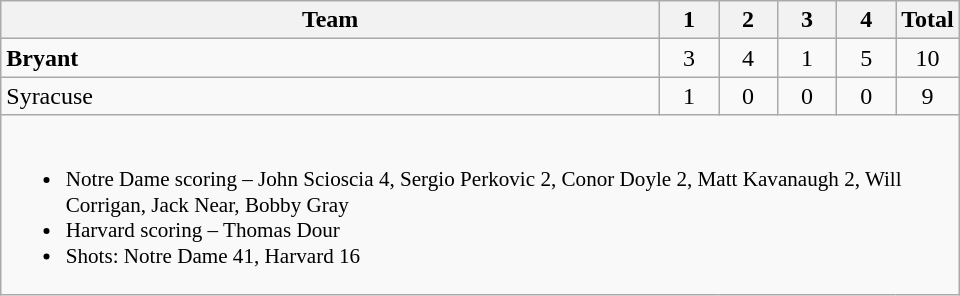<table class="wikitable" style="text-align:center; max-width:40em">
<tr>
<th>Team</th>
<th style="width:2em">1</th>
<th style="width:2em">2</th>
<th style="width:2em">3</th>
<th style="width:2em">4</th>
<th style="width:2em">Total</th>
</tr>
<tr>
<td style="text-align:left"><strong>Bryant</strong></td>
<td>3</td>
<td>4</td>
<td>1</td>
<td>5</td>
<td>10</td>
</tr>
<tr>
<td style="text-align:left">Syracuse</td>
<td>1</td>
<td>0</td>
<td>0</td>
<td>0</td>
<td>9</td>
</tr>
<tr>
<td colspan=6 style="text-align:left; font-size:88%;"><br><ul><li>Notre Dame scoring – John Scioscia 4, Sergio Perkovic 2, Conor Doyle 2, Matt Kavanaugh 2, Will Corrigan, Jack Near, Bobby Gray</li><li>Harvard scoring – Thomas Dour</li><li>Shots: Notre Dame 41, Harvard 16</li></ul></td>
</tr>
</table>
